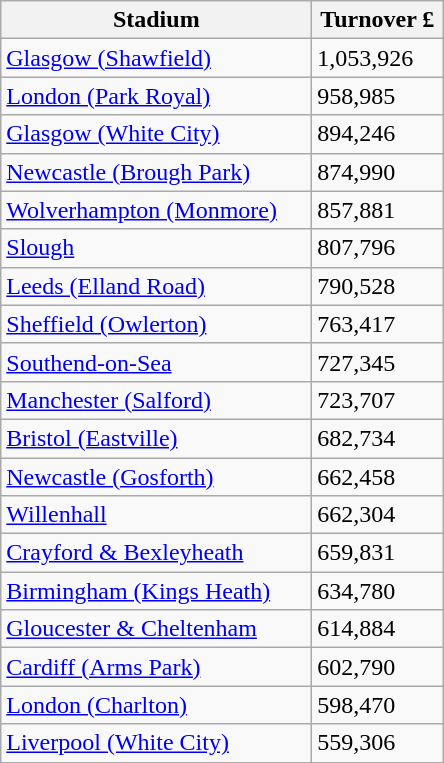<table class="wikitable">
<tr>
<th width=200>Stadium</th>
<th width=80>Turnover £</th>
</tr>
<tr>
<td><a href='#'>Glasgow (Shawfield)</a></td>
<td>1,053,926</td>
</tr>
<tr>
<td><a href='#'>London (Park Royal)</a></td>
<td>958,985</td>
</tr>
<tr>
<td><a href='#'>Glasgow (White City)</a></td>
<td>894,246</td>
</tr>
<tr>
<td><a href='#'>Newcastle (Brough Park)</a></td>
<td>874,990</td>
</tr>
<tr>
<td><a href='#'>Wolverhampton (Monmore)</a></td>
<td>857,881</td>
</tr>
<tr>
<td><a href='#'>Slough</a></td>
<td>807,796</td>
</tr>
<tr>
<td><a href='#'>Leeds (Elland Road)</a></td>
<td>790,528</td>
</tr>
<tr>
<td><a href='#'>Sheffield (Owlerton)</a></td>
<td>763,417</td>
</tr>
<tr>
<td><a href='#'>Southend-on-Sea</a></td>
<td>727,345</td>
</tr>
<tr>
<td><a href='#'>Manchester (Salford)</a></td>
<td>723,707</td>
</tr>
<tr>
<td><a href='#'>Bristol (Eastville)</a></td>
<td>682,734</td>
</tr>
<tr>
<td><a href='#'>Newcastle (Gosforth)</a></td>
<td>662,458</td>
</tr>
<tr>
<td><a href='#'>Willenhall</a></td>
<td>662,304</td>
</tr>
<tr>
<td><a href='#'>Crayford & Bexleyheath</a></td>
<td>659,831</td>
</tr>
<tr>
<td><a href='#'>Birmingham (Kings Heath)</a></td>
<td>634,780</td>
</tr>
<tr>
<td><a href='#'>Gloucester & Cheltenham</a></td>
<td>614,884</td>
</tr>
<tr>
<td><a href='#'>Cardiff (Arms Park)</a></td>
<td>602,790</td>
</tr>
<tr>
<td><a href='#'>London (Charlton)</a></td>
<td>598,470</td>
</tr>
<tr>
<td><a href='#'>Liverpool (White City)</a></td>
<td>559,306</td>
</tr>
</table>
